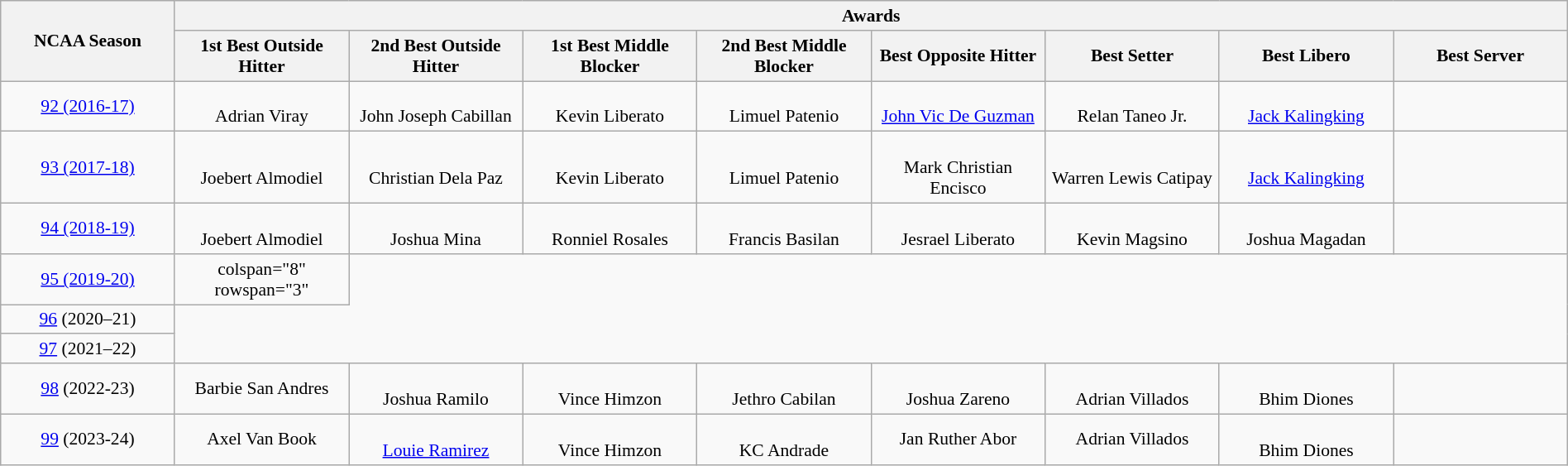<table class="wikitable" width=100% style="font-size:90%; text-align:center;">
<tr>
<th width=10% rowspan=2>NCAA Season</th>
<th colspan=8>Awards</th>
</tr>
<tr>
<th width=10%>1st Best Outside Hitter</th>
<th width=10%>2nd Best Outside Hitter</th>
<th width=10%>1st Best Middle Blocker</th>
<th width=10%>2nd Best Middle Blocker</th>
<th width=10%>Best Opposite Hitter</th>
<th width=10%>Best Setter</th>
<th width=10%>Best Libero</th>
<th width=10%>Best Server</th>
</tr>
<tr>
<td><a href='#'>92 (2016-17)</a></td>
<td><br>Adrian Viray</td>
<td><br>John Joseph Cabillan</td>
<td><br>Kevin Liberato</td>
<td><br>Limuel Patenio</td>
<td><br> <a href='#'>John Vic De Guzman</a></td>
<td><br>Relan Taneo Jr.</td>
<td><br><a href='#'>Jack Kalingking</a></td>
<td></td>
</tr>
<tr>
<td><a href='#'>93 (2017-18)</a></td>
<td><br>Joebert Almodiel</td>
<td><br>Christian Dela Paz</td>
<td><br>Kevin Liberato</td>
<td><br>Limuel Patenio</td>
<td><br>Mark Christian Encisco</td>
<td><br>Warren Lewis Catipay</td>
<td><br><a href='#'>Jack Kalingking</a></td>
<td></td>
</tr>
<tr>
<td><a href='#'>94 (2018-19)</a></td>
<td><br>Joebert Almodiel</td>
<td><br>Joshua Mina</td>
<td><br>Ronniel Rosales</td>
<td><br>Francis Basilan</td>
<td><br>Jesrael Liberato</td>
<td><br>Kevin Magsino</td>
<td><br>Joshua Magadan</td>
<td></td>
</tr>
<tr>
<td><a href='#'>95 (2019-20)</a></td>
<td>colspan="8" rowspan="3" </td>
</tr>
<tr>
<td align="center"><a href='#'>96</a> (2020–21)</td>
</tr>
<tr>
<td align="center"><a href='#'>97</a> (2021–22)</td>
</tr>
<tr>
<td><a href='#'>98</a> (2022-23)</td>
<td>Barbie San Andres</td>
<td><br>Joshua Ramilo</td>
<td><br>Vince Himzon</td>
<td><br>Jethro Cabilan</td>
<td><br>Joshua Zareno</td>
<td><br>Adrian Villados</td>
<td><br>Bhim Diones</td>
<td></td>
</tr>
<tr>
<td><a href='#'>99</a> (2023-24)</td>
<td> Axel Van Book</td>
<td><br><a href='#'>Louie Ramirez</a></td>
<td><br> Vince Himzon</td>
<td><br> KC Andrade</td>
<td> Jan Ruther Abor</td>
<td> Adrian Villados</td>
<td><br> Bhim Diones</td>
<td></td>
</tr>
</table>
